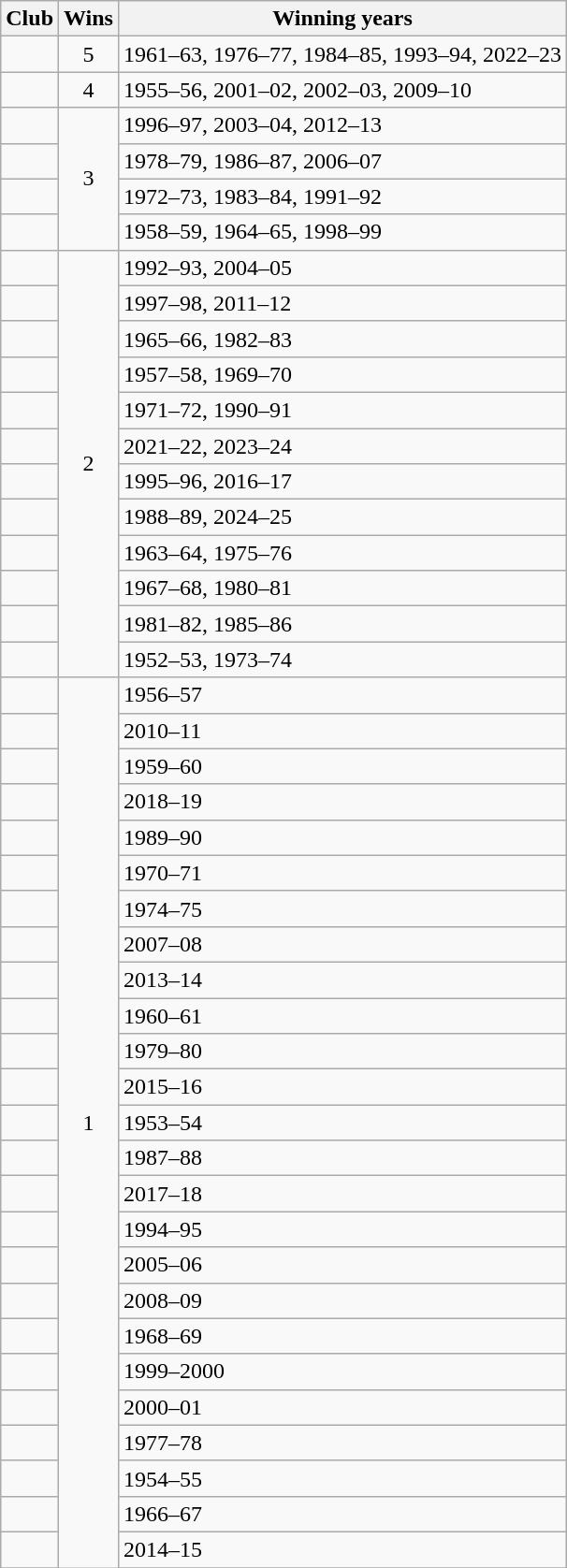<table class="wikitable">
<tr>
<th>Club</th>
<th>Wins</th>
<th>Winning years</th>
</tr>
<tr>
<td></td>
<td style="text-align:center;">5</td>
<td>1961–63, 1976–77, 1984–85, 1993–94, 2022–23</td>
</tr>
<tr>
<td></td>
<td style="text-align:center;">4</td>
<td>1955–56, 2001–02, 2002–03, 2009–10</td>
</tr>
<tr>
<td></td>
<td style="text-align:center;" rowspan=4>3</td>
<td>1996–97, 2003–04, 2012–13</td>
</tr>
<tr>
<td></td>
<td>1978–79, 1986–87, 2006–07</td>
</tr>
<tr>
<td></td>
<td>1972–73, 1983–84, 1991–92</td>
</tr>
<tr>
<td></td>
<td>1958–59, 1964–65, 1998–99</td>
</tr>
<tr>
<td></td>
<td style="text-align:center;" rowspan=12>2</td>
<td>1992–93, 2004–05</td>
</tr>
<tr>
<td></td>
<td>1997–98, 2011–12</td>
</tr>
<tr>
<td></td>
<td>1965–66, 1982–83</td>
</tr>
<tr>
<td></td>
<td>1957–58, 1969–70</td>
</tr>
<tr>
<td></td>
<td>1971–72, 1990–91</td>
</tr>
<tr>
<td></td>
<td>2021–22, 2023–24</td>
</tr>
<tr>
<td></td>
<td>1995–96, 2016–17</td>
</tr>
<tr>
<td></td>
<td>1988–89, 2024–25</td>
</tr>
<tr>
<td></td>
<td>1963–64, 1975–76</td>
</tr>
<tr>
<td></td>
<td>1967–68, 1980–81</td>
</tr>
<tr>
<td></td>
<td>1981–82, 1985–86</td>
</tr>
<tr>
<td></td>
<td>1952–53, 1973–74</td>
</tr>
<tr>
<td></td>
<td style="text-align:center;" rowspan=26>1</td>
<td>1956–57</td>
</tr>
<tr>
<td></td>
<td>2010–11</td>
</tr>
<tr>
<td></td>
<td>1959–60</td>
</tr>
<tr>
<td></td>
<td>2018–19</td>
</tr>
<tr>
<td></td>
<td>1989–90</td>
</tr>
<tr>
<td></td>
<td>1970–71</td>
</tr>
<tr>
<td></td>
<td>1974–75</td>
</tr>
<tr>
<td></td>
<td>2007–08</td>
</tr>
<tr>
<td></td>
<td>2013–14</td>
</tr>
<tr>
<td></td>
<td>1960–61</td>
</tr>
<tr>
<td></td>
<td>1979–80</td>
</tr>
<tr>
<td></td>
<td>2015–16</td>
</tr>
<tr>
<td></td>
<td>1953–54</td>
</tr>
<tr>
<td></td>
<td>1987–88</td>
</tr>
<tr>
<td></td>
<td>2017–18</td>
</tr>
<tr>
<td></td>
<td>1994–95</td>
</tr>
<tr>
<td></td>
<td>2005–06</td>
</tr>
<tr>
<td></td>
<td>2008–09</td>
</tr>
<tr>
<td></td>
<td>1968–69</td>
</tr>
<tr>
<td></td>
<td>1999–2000</td>
</tr>
<tr>
<td></td>
<td>2000–01</td>
</tr>
<tr>
<td></td>
<td>1977–78</td>
</tr>
<tr>
<td></td>
<td>1954–55</td>
</tr>
<tr>
<td></td>
<td>1966–67</td>
</tr>
<tr>
<td></td>
<td>2014–15</td>
</tr>
<tr>
</tr>
</table>
